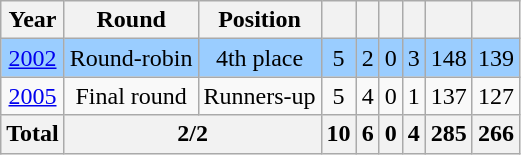<table class="wikitable" style="text-align: center;">
<tr>
<th>Year</th>
<th>Round</th>
<th>Position</th>
<th></th>
<th></th>
<th></th>
<th></th>
<th></th>
<th></th>
</tr>
<tr bgcolor=#9acdff>
<td> <a href='#'>2002</a></td>
<td>Round-robin</td>
<td>4th place</td>
<td>5</td>
<td>2</td>
<td>0</td>
<td>3</td>
<td>148</td>
<td>139</td>
</tr>
<tr -style="background: silver;">
<td> <a href='#'>2005</a></td>
<td>Final round</td>
<td>Runners-up</td>
<td>5</td>
<td>4</td>
<td>0</td>
<td>1</td>
<td>137</td>
<td>127</td>
</tr>
<tr>
<th>Total</th>
<th colspan=2>2/2</th>
<th>10</th>
<th>6</th>
<th>0</th>
<th>4</th>
<th>285</th>
<th>266</th>
</tr>
</table>
